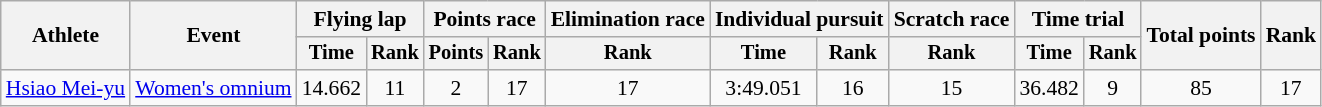<table class="wikitable" style="font-size:90%">
<tr>
<th rowspan="2">Athlete</th>
<th rowspan="2">Event</th>
<th colspan=2>Flying lap</th>
<th colspan=2>Points race</th>
<th>Elimination race</th>
<th colspan=2>Individual pursuit</th>
<th>Scratch race</th>
<th colspan=2>Time trial</th>
<th rowspan=2>Total points</th>
<th rowspan=2>Rank</th>
</tr>
<tr style="font-size:95%">
<th>Time</th>
<th>Rank</th>
<th>Points</th>
<th>Rank</th>
<th>Rank</th>
<th>Time</th>
<th>Rank</th>
<th>Rank</th>
<th>Time</th>
<th>Rank</th>
</tr>
<tr align=center>
<td align=left><a href='#'>Hsiao Mei-yu</a></td>
<td align=left><a href='#'>Women's omnium</a></td>
<td>14.662</td>
<td>11</td>
<td>2</td>
<td>17</td>
<td>17</td>
<td>3:49.051</td>
<td>16</td>
<td>15</td>
<td>36.482</td>
<td>9</td>
<td>85</td>
<td>17</td>
</tr>
</table>
